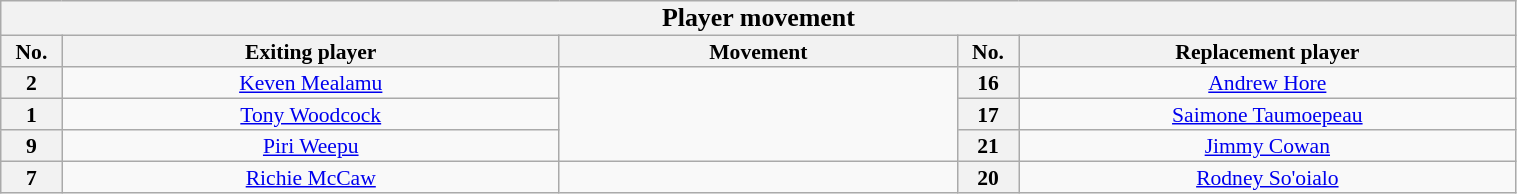<table class="wikitable"  style="width:80%; text-align:center; line-height:100%; font-size:90%; float:left;">
<tr>
<th colspan=5 style=" font-size: 120%;">Player movement</th>
</tr>
<tr>
<th>No.</th>
<th>Exiting player</th>
<th>Movement</th>
<th>No.</th>
<th>Replacement player</th>
</tr>
<tr>
<th width=2%>2</th>
<td width=20%><a href='#'>Keven Mealamu</a></td>
<td style="width:16%;" rowspan="3"> </td>
<th width=2%>16</th>
<td width=20%><a href='#'>Andrew Hore</a></td>
</tr>
<tr>
<th>1</th>
<td><a href='#'>Tony Woodcock</a></td>
<th>17</th>
<td><a href='#'>Saimone Taumoepeau</a></td>
</tr>
<tr>
<th>9</th>
<td><a href='#'>Piri Weepu</a></td>
<th>21</th>
<td><a href='#'>Jimmy Cowan</a></td>
</tr>
<tr>
<th>7</th>
<td><a href='#'>Richie McCaw</a></td>
<td> </td>
<th>20</th>
<td><a href='#'>Rodney So'oialo</a></td>
</tr>
</table>
